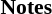<table style="text-align:left;font-size:90%;">
<tr>
<td></td>
</tr>
<tr>
<td><strong>Notes</strong><br></td>
</tr>
</table>
